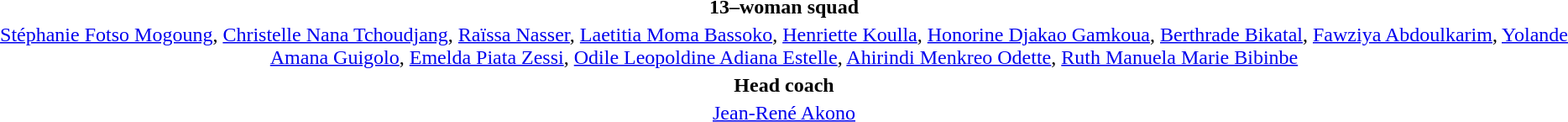<table style="text-align: center; margin-top: 2em; margin-left: auto; margin-right: auto">
<tr>
<td><strong>13–woman squad</strong></td>
</tr>
<tr>
<td><a href='#'>Stéphanie Fotso Mogoung</a>, <a href='#'>Christelle Nana Tchoudjang</a>, <a href='#'>Raïssa Nasser</a>, <a href='#'>Laetitia Moma Bassoko</a>, <a href='#'>Henriette Koulla</a>, <a href='#'>Honorine Djakao Gamkoua</a>, <a href='#'>Berthrade Bikatal</a>, <a href='#'>Fawziya Abdoulkarim</a>, <a href='#'>Yolande Amana Guigolo</a>, <a href='#'>Emelda Piata Zessi</a>, <a href='#'>Odile Leopoldine Adiana Estelle</a>, <a href='#'>Ahirindi Menkreo Odette</a>, <a href='#'>Ruth Manuela Marie Bibinbe</a></td>
</tr>
<tr>
<td><strong>Head coach</strong></td>
</tr>
<tr>
<td><a href='#'>Jean-René Akono</a></td>
</tr>
</table>
